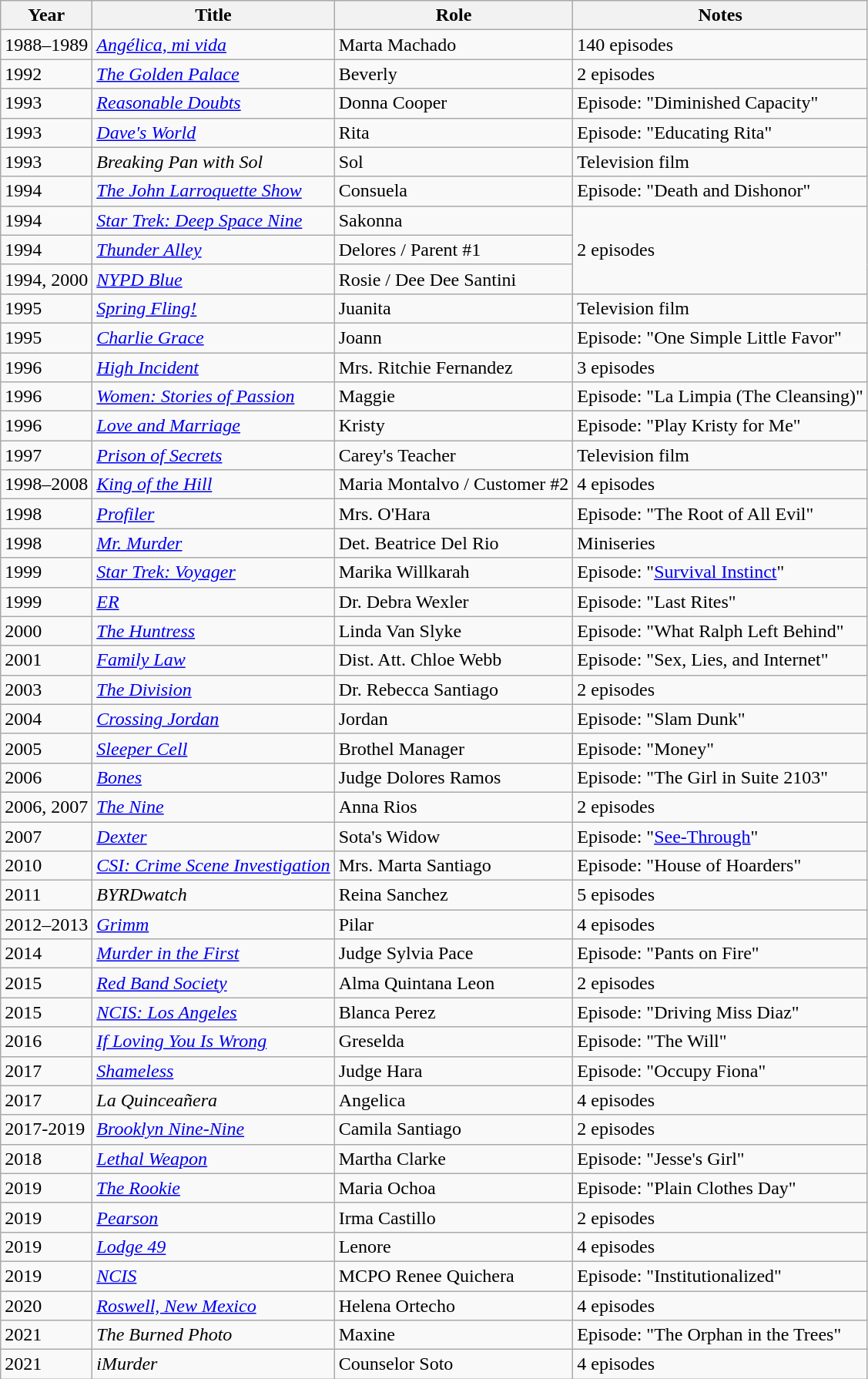<table class="wikitable sortable">
<tr>
<th>Year</th>
<th>Title</th>
<th>Role</th>
<th>Notes</th>
</tr>
<tr>
<td>1988–1989</td>
<td><em><a href='#'>Angélica, mi vida</a></em></td>
<td>Marta Machado</td>
<td>140 episodes</td>
</tr>
<tr>
<td>1992</td>
<td><em><a href='#'>The Golden Palace</a></em></td>
<td>Beverly</td>
<td>2 episodes</td>
</tr>
<tr>
<td>1993</td>
<td><em><a href='#'>Reasonable Doubts</a></em></td>
<td>Donna Cooper</td>
<td>Episode: "Diminished Capacity"</td>
</tr>
<tr>
<td>1993</td>
<td><em><a href='#'>Dave's World</a></em></td>
<td>Rita</td>
<td>Episode: "Educating Rita"</td>
</tr>
<tr>
<td>1993</td>
<td><em>Breaking Pan with Sol</em></td>
<td>Sol</td>
<td>Television film</td>
</tr>
<tr>
<td>1994</td>
<td><em><a href='#'>The John Larroquette Show</a></em></td>
<td>Consuela</td>
<td>Episode: "Death and Dishonor"</td>
</tr>
<tr>
<td>1994</td>
<td><em><a href='#'>Star Trek: Deep Space Nine</a></em></td>
<td>Sakonna</td>
<td rowspan="3">2 episodes</td>
</tr>
<tr>
<td>1994</td>
<td><a href='#'><em>Thunder Alley</em></a></td>
<td>Delores / Parent #1</td>
</tr>
<tr>
<td>1994, 2000</td>
<td><em><a href='#'>NYPD Blue</a></em></td>
<td>Rosie / Dee Dee Santini</td>
</tr>
<tr>
<td>1995</td>
<td><em><a href='#'>Spring Fling!</a></em></td>
<td>Juanita</td>
<td>Television film</td>
</tr>
<tr>
<td>1995</td>
<td><a href='#'><em>Charlie Grace</em></a></td>
<td>Joann</td>
<td>Episode: "One Simple Little Favor"</td>
</tr>
<tr>
<td>1996</td>
<td><em><a href='#'>High Incident</a></em></td>
<td>Mrs. Ritchie Fernandez</td>
<td>3 episodes</td>
</tr>
<tr>
<td>1996</td>
<td><em><a href='#'>Women: Stories of Passion</a></em></td>
<td>Maggie</td>
<td>Episode: "La Limpia (The Cleansing)"</td>
</tr>
<tr>
<td>1996</td>
<td><a href='#'><em>Love and Marriage</em></a></td>
<td>Kristy</td>
<td>Episode: "Play Kristy for Me"</td>
</tr>
<tr>
<td>1997</td>
<td><em><a href='#'>Prison of Secrets</a></em></td>
<td>Carey's Teacher</td>
<td>Television film</td>
</tr>
<tr>
<td>1998–2008</td>
<td><em><a href='#'>King of the Hill</a></em></td>
<td>Maria Montalvo / Customer #2</td>
<td>4 episodes</td>
</tr>
<tr>
<td>1998</td>
<td><a href='#'><em>Profiler</em></a></td>
<td>Mrs. O'Hara</td>
<td>Episode: "The Root of All Evil"</td>
</tr>
<tr>
<td>1998</td>
<td><a href='#'><em>Mr. Murder</em></a></td>
<td>Det. Beatrice Del Rio</td>
<td>Miniseries</td>
</tr>
<tr>
<td>1999</td>
<td><em><a href='#'>Star Trek: Voyager</a></em></td>
<td>Marika Willkarah</td>
<td>Episode: "<a href='#'>Survival Instinct</a>"</td>
</tr>
<tr>
<td>1999</td>
<td><a href='#'><em>ER</em></a></td>
<td>Dr. Debra Wexler</td>
<td>Episode: "Last Rites"</td>
</tr>
<tr>
<td>2000</td>
<td><a href='#'><em>The Huntress</em></a></td>
<td>Linda Van Slyke</td>
<td>Episode: "What Ralph Left Behind"</td>
</tr>
<tr>
<td>2001</td>
<td><a href='#'><em>Family Law</em></a></td>
<td>Dist. Att. Chloe Webb</td>
<td>Episode: "Sex, Lies, and Internet"</td>
</tr>
<tr>
<td>2003</td>
<td><em><a href='#'>The Division</a></em></td>
<td>Dr. Rebecca Santiago</td>
<td>2 episodes</td>
</tr>
<tr>
<td>2004</td>
<td><em><a href='#'>Crossing Jordan</a></em></td>
<td>Jordan</td>
<td>Episode: "Slam Dunk"</td>
</tr>
<tr>
<td>2005</td>
<td><a href='#'><em>Sleeper Cell</em></a></td>
<td>Brothel Manager</td>
<td>Episode: "Money"</td>
</tr>
<tr>
<td>2006</td>
<td><a href='#'><em>Bones</em></a></td>
<td>Judge Dolores Ramos</td>
<td>Episode: "The Girl in Suite 2103"</td>
</tr>
<tr>
<td>2006, 2007</td>
<td><a href='#'><em>The Nine</em></a></td>
<td>Anna Rios</td>
<td>2 episodes</td>
</tr>
<tr>
<td>2007</td>
<td><a href='#'><em>Dexter</em></a></td>
<td>Sota's Widow</td>
<td>Episode: "<a href='#'>See-Through</a>"</td>
</tr>
<tr>
<td>2010</td>
<td><em><a href='#'>CSI: Crime Scene Investigation</a></em></td>
<td>Mrs. Marta Santiago</td>
<td>Episode: "House of Hoarders"</td>
</tr>
<tr>
<td>2011</td>
<td><em>BYRDwatch</em></td>
<td>Reina Sanchez</td>
<td>5 episodes</td>
</tr>
<tr>
<td>2012–2013</td>
<td><a href='#'><em>Grimm</em></a></td>
<td>Pilar</td>
<td>4 episodes</td>
</tr>
<tr>
<td>2014</td>
<td><a href='#'><em>Murder in the First</em></a></td>
<td>Judge Sylvia Pace</td>
<td>Episode: "Pants on Fire"</td>
</tr>
<tr>
<td>2015</td>
<td><em><a href='#'>Red Band Society</a></em></td>
<td>Alma Quintana Leon</td>
<td>2 episodes</td>
</tr>
<tr>
<td>2015</td>
<td><em><a href='#'>NCIS: Los Angeles</a></em></td>
<td>Blanca Perez</td>
<td>Episode: "Driving Miss Diaz"</td>
</tr>
<tr>
<td>2016</td>
<td><em><a href='#'>If Loving You Is Wrong</a></em></td>
<td>Greselda</td>
<td>Episode: "The Will"</td>
</tr>
<tr>
<td>2017</td>
<td><a href='#'><em>Shameless</em></a></td>
<td>Judge Hara</td>
<td>Episode: "Occupy Fiona"</td>
</tr>
<tr>
<td>2017</td>
<td><em>La Quinceañera</em></td>
<td>Angelica</td>
<td>4 episodes</td>
</tr>
<tr>
<td>2017-2019</td>
<td><em><a href='#'>Brooklyn Nine-Nine</a></em></td>
<td>Camila Santiago</td>
<td>2 episodes</td>
</tr>
<tr>
<td>2018</td>
<td><a href='#'><em>Lethal Weapon</em></a></td>
<td>Martha Clarke</td>
<td>Episode: "Jesse's Girl"</td>
</tr>
<tr>
<td>2019</td>
<td><a href='#'><em>The Rookie</em></a></td>
<td>Maria Ochoa</td>
<td>Episode: "Plain Clothes Day"</td>
</tr>
<tr>
<td>2019</td>
<td><a href='#'><em>Pearson</em></a></td>
<td>Irma Castillo</td>
<td>2 episodes</td>
</tr>
<tr>
<td>2019</td>
<td><em><a href='#'>Lodge 49</a></em></td>
<td>Lenore</td>
<td>4 episodes</td>
</tr>
<tr>
<td>2019</td>
<td><a href='#'><em>NCIS</em></a></td>
<td>MCPO Renee Quichera</td>
<td>Episode: "Institutionalized"</td>
</tr>
<tr>
<td>2020</td>
<td><a href='#'><em>Roswell, New Mexico</em></a></td>
<td>Helena Ortecho</td>
<td>4 episodes</td>
</tr>
<tr>
<td>2021</td>
<td><em>The Burned Photo</em></td>
<td>Maxine</td>
<td>Episode: "The Orphan in the Trees"</td>
</tr>
<tr>
<td>2021</td>
<td><em>iMurder</em></td>
<td>Counselor Soto</td>
<td>4 episodes</td>
</tr>
</table>
